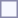<table style="border:1px solid #8888aa; background-color:#f7f8ff; padding:5px; font-size:95%; margin: 0px 12px 12px 0px;">
</table>
